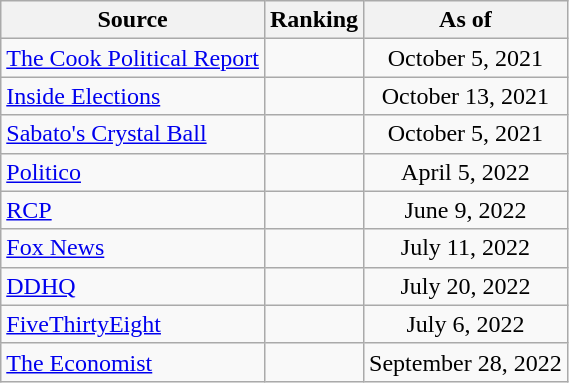<table class="wikitable" style="text-align:center">
<tr>
<th>Source</th>
<th>Ranking</th>
<th>As of</th>
</tr>
<tr>
<td align=left><a href='#'>The Cook Political Report</a></td>
<td></td>
<td>October 5, 2021</td>
</tr>
<tr>
<td align=left><a href='#'>Inside Elections</a></td>
<td></td>
<td>October 13, 2021</td>
</tr>
<tr>
<td align=left><a href='#'>Sabato's Crystal Ball</a></td>
<td></td>
<td>October 5, 2021</td>
</tr>
<tr>
<td align="left"><a href='#'>Politico</a></td>
<td></td>
<td>April 5, 2022</td>
</tr>
<tr>
<td align="left"><a href='#'>RCP</a></td>
<td></td>
<td>June 9, 2022</td>
</tr>
<tr>
<td align=left><a href='#'>Fox News</a></td>
<td></td>
<td>July 11, 2022</td>
</tr>
<tr>
<td align="left"><a href='#'>DDHQ</a></td>
<td></td>
<td>July 20, 2022</td>
</tr>
<tr>
<td align="left"><a href='#'>FiveThirtyEight</a></td>
<td></td>
<td>July 6, 2022</td>
</tr>
<tr>
<td align="left"><a href='#'>The Economist</a></td>
<td></td>
<td>September 28, 2022</td>
</tr>
</table>
